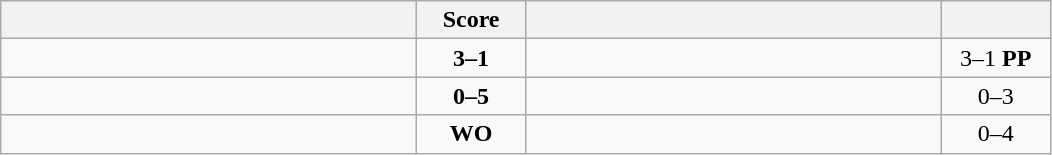<table class="wikitable" style="text-align: center; ">
<tr>
<th align="right" width="270"></th>
<th width="65">Score</th>
<th align="left" width="270"></th>
<th width="65"></th>
</tr>
<tr>
<td align="left"><strong></strong></td>
<td><strong>3–1</strong></td>
<td align="left"></td>
<td>3–1 <strong>PP</strong></td>
</tr>
<tr>
<td align="left"></td>
<td><strong>0–5</strong></td>
<td align="left"><strong></strong></td>
<td>0–3 <strong></strong></td>
</tr>
<tr>
<td align="left"></td>
<td><strong>WO</strong></td>
<td align="left"><strong></strong></td>
<td>0–4 <strong></strong></td>
</tr>
</table>
